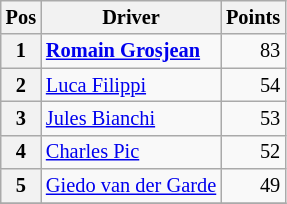<table class="wikitable" style="font-size: 85%;">
<tr>
<th>Pos</th>
<th>Driver</th>
<th>Points</th>
</tr>
<tr>
<th>1</th>
<td> <strong><a href='#'>Romain Grosjean</a></strong></td>
<td align=right>83</td>
</tr>
<tr>
<th>2</th>
<td> <a href='#'>Luca Filippi</a></td>
<td align=right>54</td>
</tr>
<tr>
<th>3</th>
<td> <a href='#'>Jules Bianchi</a></td>
<td align=right>53</td>
</tr>
<tr>
<th>4</th>
<td> <a href='#'>Charles Pic</a></td>
<td align=right>52</td>
</tr>
<tr>
<th>5</th>
<td> <a href='#'>Giedo van der Garde</a></td>
<td align=right>49</td>
</tr>
<tr>
</tr>
</table>
